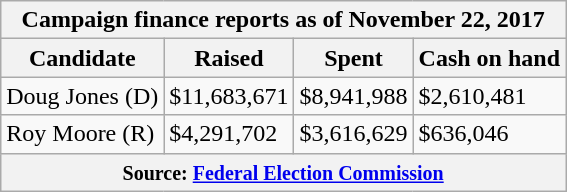<table class="wikitable sortable">
<tr>
<th colspan=4>Campaign finance reports as of November 22, 2017</th>
</tr>
<tr style="text-align:center;">
<th>Candidate</th>
<th>Raised</th>
<th>Spent</th>
<th>Cash on hand</th>
</tr>
<tr>
<td>Doug Jones (D)</td>
<td>$11,683,671</td>
<td>$8,941,988</td>
<td>$2,610,481</td>
</tr>
<tr>
<td>Roy Moore (R)</td>
<td>$4,291,702</td>
<td>$3,616,629</td>
<td>$636,046</td>
</tr>
<tr>
<th colspan="4"><small>Source: <a href='#'>Federal Election Commission</a></small></th>
</tr>
</table>
